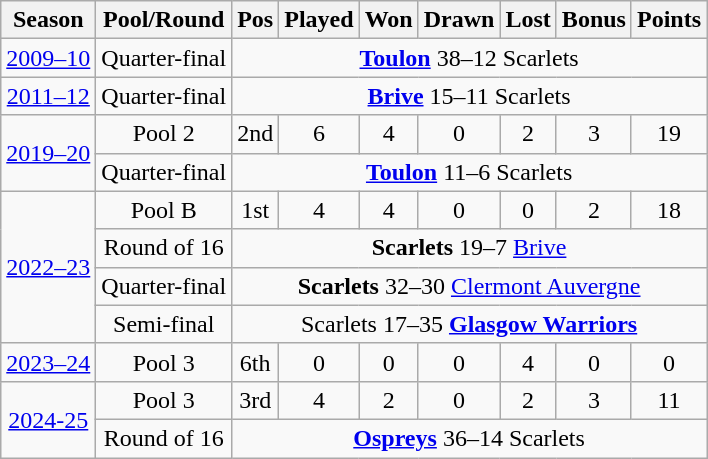<table class="wikitable" style="text-align:center">
<tr>
<th>Season</th>
<th>Pool/Round</th>
<th>Pos</th>
<th>Played</th>
<th>Won</th>
<th>Drawn</th>
<th>Lost</th>
<th>Bonus</th>
<th>Points</th>
</tr>
<tr>
<td><a href='#'>2009–10</a></td>
<td>Quarter-final</td>
<td colspan="7"><strong><a href='#'>Toulon</a></strong> 38–12 Scarlets</td>
</tr>
<tr>
<td><a href='#'>2011–12</a></td>
<td>Quarter-final</td>
<td colspan="7"><strong><a href='#'>Brive</a></strong> 15–11 Scarlets</td>
</tr>
<tr>
<td rowspan="2"><a href='#'>2019–20</a></td>
<td>Pool 2</td>
<td>2nd</td>
<td>6</td>
<td>4</td>
<td>0</td>
<td>2</td>
<td>3</td>
<td>19</td>
</tr>
<tr>
<td>Quarter-final</td>
<td colspan="7"><strong><a href='#'>Toulon</a></strong> 11–6 Scarlets</td>
</tr>
<tr>
<td rowspan="4"><a href='#'>2022–23</a></td>
<td>Pool B</td>
<td>1st</td>
<td>4</td>
<td>4</td>
<td>0</td>
<td>0</td>
<td>2</td>
<td>18</td>
</tr>
<tr>
<td>Round of 16</td>
<td colspan="7"><strong>Scarlets</strong> 19–7 <a href='#'>Brive</a></td>
</tr>
<tr>
<td>Quarter-final</td>
<td colspan="7"><strong>Scarlets</strong> 32–30 <a href='#'>Clermont Auvergne</a></td>
</tr>
<tr>
<td>Semi-final</td>
<td colspan="7">Scarlets 17–35 <strong><a href='#'>Glasgow Warriors</a></strong></td>
</tr>
<tr>
<td><a href='#'>2023–24</a></td>
<td>Pool 3</td>
<td>6th</td>
<td>0</td>
<td>0</td>
<td>0</td>
<td>4</td>
<td>0</td>
<td>0</td>
</tr>
<tr>
<td rowspan="4"><a href='#'>2024-25</a></td>
<td>Pool 3</td>
<td>3rd</td>
<td>4</td>
<td>2</td>
<td>0</td>
<td>2</td>
<td>3</td>
<td>11</td>
</tr>
<tr>
<td>Round of 16</td>
<td colspan="7"><strong><a href='#'>Ospreys</a></strong> 36–14 Scarlets</td>
</tr>
</table>
